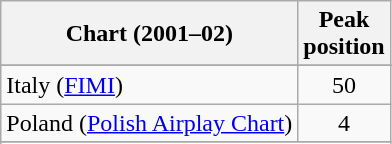<table class="wikitable sortable">
<tr>
<th>Chart (2001–02)</th>
<th align="center">Peak<br>position</th>
</tr>
<tr>
</tr>
<tr>
</tr>
<tr>
</tr>
<tr>
<td>Italy (<a href='#'>FIMI</a>)</td>
<td align="center">50</td>
</tr>
<tr>
<td>Poland (<a href='#'>Polish Airplay Chart</a>)</td>
<td align="center">4</td>
</tr>
<tr>
</tr>
<tr>
</tr>
<tr>
</tr>
<tr>
</tr>
</table>
